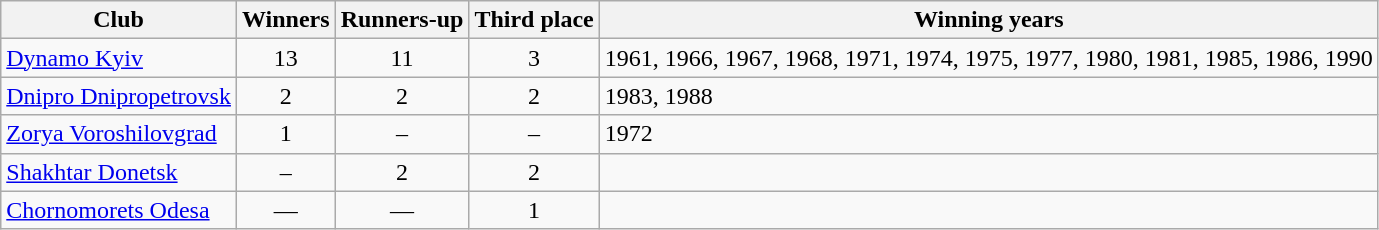<table class="sortable plainrowheaders wikitable">
<tr>
<th>Club</th>
<th>Winners</th>
<th>Runners-up</th>
<th>Third place</th>
<th>Winning years</th>
</tr>
<tr>
<td><a href='#'>Dynamo Kyiv</a></td>
<td align=center>13</td>
<td align=center>11</td>
<td align=center>3</td>
<td align=left>1961, 1966, 1967, 1968, 1971, 1974, 1975, 1977, 1980, 1981, 1985, 1986, 1990</td>
</tr>
<tr>
<td><a href='#'>Dnipro Dnipropetrovsk</a></td>
<td align=center>2</td>
<td align=center>2</td>
<td align=center>2</td>
<td align=left>1983, 1988</td>
</tr>
<tr>
<td><a href='#'>Zorya Voroshilovgrad</a></td>
<td align=center>1</td>
<td align=center>–</td>
<td align=center>–</td>
<td align=left>1972</td>
</tr>
<tr>
<td><a href='#'>Shakhtar Donetsk</a></td>
<td align=center>–</td>
<td align=center>2</td>
<td align=center>2</td>
<td align=left></td>
</tr>
<tr>
<td><a href='#'>Chornomorets Odesa</a></td>
<td align=center>—</td>
<td align=center>—</td>
<td align=center>1</td>
<td align=left></td>
</tr>
</table>
